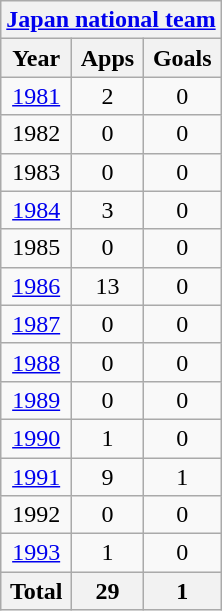<table class="wikitable" style="text-align:center">
<tr>
<th colspan=3><a href='#'>Japan national team</a></th>
</tr>
<tr>
<th>Year</th>
<th>Apps</th>
<th>Goals</th>
</tr>
<tr>
<td><a href='#'>1981</a></td>
<td>2</td>
<td>0</td>
</tr>
<tr>
<td>1982</td>
<td>0</td>
<td>0</td>
</tr>
<tr>
<td>1983</td>
<td>0</td>
<td>0</td>
</tr>
<tr>
<td><a href='#'>1984</a></td>
<td>3</td>
<td>0</td>
</tr>
<tr>
<td>1985</td>
<td>0</td>
<td>0</td>
</tr>
<tr>
<td><a href='#'>1986</a></td>
<td>13</td>
<td>0</td>
</tr>
<tr>
<td><a href='#'>1987</a></td>
<td>0</td>
<td>0</td>
</tr>
<tr>
<td><a href='#'>1988</a></td>
<td>0</td>
<td>0</td>
</tr>
<tr>
<td><a href='#'>1989</a></td>
<td>0</td>
<td>0</td>
</tr>
<tr>
<td><a href='#'>1990</a></td>
<td>1</td>
<td>0</td>
</tr>
<tr>
<td><a href='#'>1991</a></td>
<td>9</td>
<td>1</td>
</tr>
<tr>
<td>1992</td>
<td>0</td>
<td>0</td>
</tr>
<tr>
<td><a href='#'>1993</a></td>
<td>1</td>
<td>0</td>
</tr>
<tr>
<th>Total</th>
<th>29</th>
<th>1</th>
</tr>
</table>
